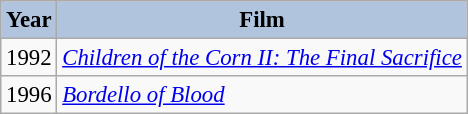<table class="wikitable" style="font-size:95%;">
<tr>
<th style="background:#B0C4DE;">Year</th>
<th style="background:#B0C4DE;">Film</th>
</tr>
<tr>
<td>1992</td>
<td><em><a href='#'>Children of the Corn II: The Final Sacrifice</a></em></td>
</tr>
<tr>
<td>1996</td>
<td><em><a href='#'>Bordello of Blood</a></em></td>
</tr>
</table>
